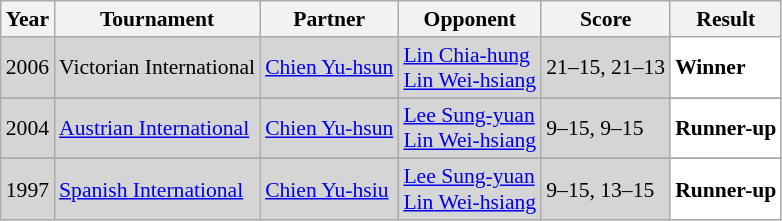<table class="sortable wikitable" style="font-size: 90%;">
<tr>
<th>Year</th>
<th>Tournament</th>
<th>Partner</th>
<th>Opponent</th>
<th>Score</th>
<th>Result</th>
</tr>
<tr style="background:#D5D5D5">
<td align="center">2006</td>
<td align="left">Victorian International</td>
<td align="left"> <a href='#'>Chien Yu-hsun</a></td>
<td align="left"> <a href='#'>Lin Chia-hung</a> <br>  <a href='#'>Lin Wei-hsiang</a></td>
<td align="left">21–15, 21–13</td>
<td style="text-align:left; background:white"> <strong>Winner</strong></td>
</tr>
<tr>
</tr>
<tr style="background:#D5D5D5">
<td align="center">2004</td>
<td align="left"><a href='#'>Austrian International</a></td>
<td align="left"> <a href='#'>Chien Yu-hsun</a></td>
<td align="left"> <a href='#'>Lee Sung-yuan</a> <br>  <a href='#'>Lin Wei-hsiang</a></td>
<td align="left">9–15, 9–15</td>
<td style="text-align:left; background:white"> <strong>Runner-up</strong></td>
</tr>
<tr>
</tr>
<tr style="background:#D5D5D5">
<td align="center">1997</td>
<td align="left"><a href='#'>Spanish International</a></td>
<td align="left"> <a href='#'>Chien Yu-hsiu</a></td>
<td align="left"> <a href='#'>Lee Sung-yuan</a> <br>  <a href='#'>Lin Wei-hsiang</a></td>
<td align="left">9–15, 13–15</td>
<td style="text-align:left; background:white"> <strong>Runner-up</strong></td>
</tr>
</table>
